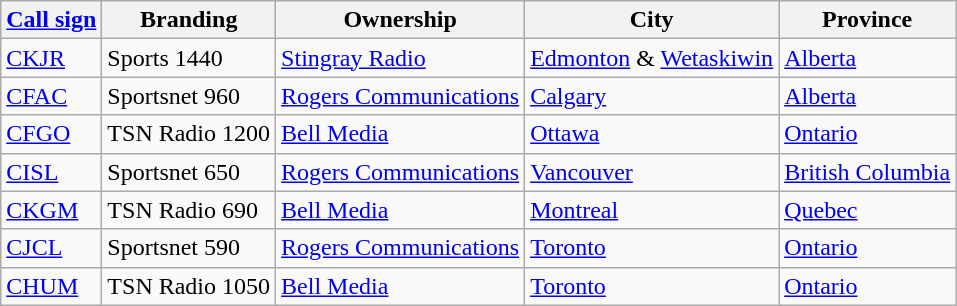<table class="wikitable sortable">
<tr ">
<th><a href='#'>Call sign</a></th>
<th>Branding</th>
<th>Ownership</th>
<th>City</th>
<th>Province</th>
</tr>
<tr>
<td><a href='#'>CKJR</a></td>
<td>Sports 1440</td>
<td><a href='#'>Stingray Radio</a></td>
<td><a href='#'>Edmonton</a> & <a href='#'>Wetaskiwin</a></td>
<td><a href='#'>Alberta</a></td>
</tr>
<tr>
<td><a href='#'>CFAC</a></td>
<td>Sportsnet 960</td>
<td><a href='#'>Rogers Communications</a></td>
<td><a href='#'>Calgary</a></td>
<td><a href='#'>Alberta</a></td>
</tr>
<tr>
<td><a href='#'>CFGO</a></td>
<td>TSN Radio 1200</td>
<td><a href='#'>Bell Media</a></td>
<td><a href='#'>Ottawa</a></td>
<td><a href='#'>Ontario</a></td>
</tr>
<tr>
<td><a href='#'>CISL</a></td>
<td>Sportsnet 650</td>
<td><a href='#'>Rogers Communications</a></td>
<td><a href='#'>Vancouver</a></td>
<td><a href='#'>British Columbia</a></td>
</tr>
<tr>
<td><a href='#'>CKGM</a></td>
<td>TSN Radio 690</td>
<td><a href='#'>Bell Media</a></td>
<td><a href='#'>Montreal</a></td>
<td><a href='#'>Quebec</a></td>
</tr>
<tr>
<td><a href='#'>CJCL</a></td>
<td>Sportsnet 590</td>
<td><a href='#'>Rogers Communications</a></td>
<td><a href='#'>Toronto</a></td>
<td><a href='#'>Ontario</a></td>
</tr>
<tr>
<td><a href='#'>CHUM</a></td>
<td>TSN Radio 1050</td>
<td><a href='#'>Bell Media</a></td>
<td><a href='#'>Toronto</a></td>
<td><a href='#'>Ontario</a></td>
</tr>
</table>
